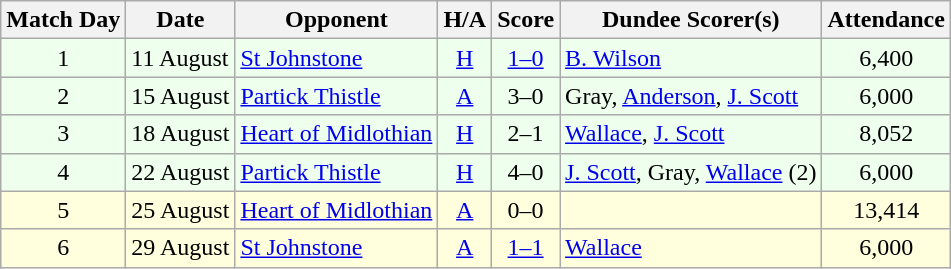<table class="wikitable" style="text-align:center">
<tr>
<th>Match Day</th>
<th>Date</th>
<th>Opponent</th>
<th>H/A</th>
<th>Score</th>
<th>Dundee Scorer(s)</th>
<th>Attendance</th>
</tr>
<tr bgcolor="#EEFFEE">
<td>1</td>
<td align="left">11 August</td>
<td align="left"><a href='#'>St Johnstone</a></td>
<td><a href='#'>H</a></td>
<td><a href='#'>1–0</a></td>
<td align="left"><a href='#'>B. Wilson</a></td>
<td>6,400</td>
</tr>
<tr bgcolor="#EEFFEE">
<td>2</td>
<td align="left">15 August</td>
<td align="left"><a href='#'>Partick Thistle</a></td>
<td><a href='#'>A</a></td>
<td>3–0</td>
<td align="left">Gray, <a href='#'>Anderson</a>, <a href='#'>J. Scott</a></td>
<td>6,000</td>
</tr>
<tr bgcolor="#EEFFEE">
<td>3</td>
<td align="left">18 August</td>
<td align="left"><a href='#'>Heart of Midlothian</a></td>
<td><a href='#'>H</a></td>
<td>2–1</td>
<td align="left"><a href='#'>Wallace</a>, <a href='#'>J. Scott</a></td>
<td>8,052</td>
</tr>
<tr bgcolor="#EEFFEE">
<td>4</td>
<td align="left">22 August</td>
<td align="left"><a href='#'>Partick Thistle</a></td>
<td><a href='#'>H</a></td>
<td>4–0</td>
<td align="left"><a href='#'>J. Scott</a>, Gray, <a href='#'>Wallace</a> (2)</td>
<td>6,000</td>
</tr>
<tr bgcolor="#FFFFDD">
<td>5</td>
<td align="left">25 August</td>
<td align="left"><a href='#'>Heart of Midlothian</a></td>
<td><a href='#'>A</a></td>
<td>0–0</td>
<td align="left"></td>
<td>13,414</td>
</tr>
<tr bgcolor="#FFFFDD">
<td>6</td>
<td align="left">29 August</td>
<td align="left"><a href='#'>St Johnstone</a></td>
<td><a href='#'>A</a></td>
<td><a href='#'>1–1</a></td>
<td align="left"><a href='#'>Wallace</a></td>
<td>6,000</td>
</tr>
</table>
